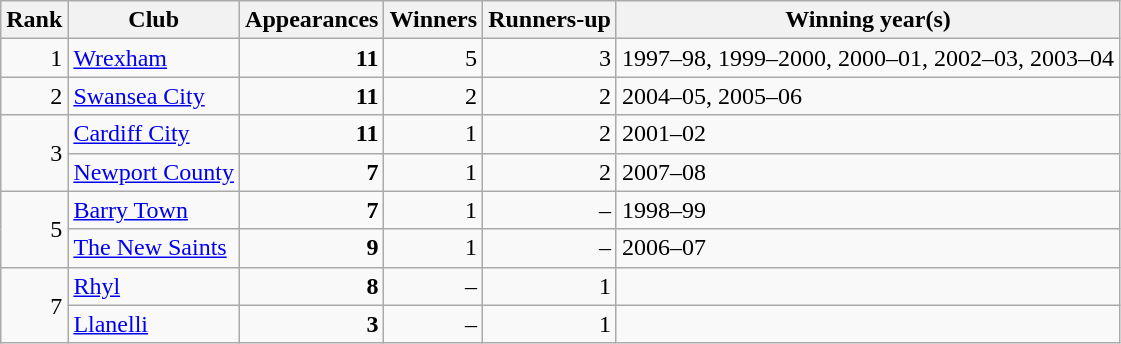<table class="wikitable" style="text-align: right">
<tr>
<th>Rank</th>
<th>Club</th>
<th>Appearances</th>
<th>Winners</th>
<th>Runners-up</th>
<th>Winning year(s)</th>
</tr>
<tr>
<td>1</td>
<td align="left"><a href='#'>Wrexham</a></td>
<td><strong>11</strong></td>
<td>5</td>
<td>3</td>
<td align="left">1997–98, 1999–2000, 2000–01, 2002–03, 2003–04</td>
</tr>
<tr>
<td>2</td>
<td align="left"><a href='#'>Swansea City</a></td>
<td><strong>11</strong></td>
<td>2</td>
<td>2</td>
<td align="left">2004–05, 2005–06</td>
</tr>
<tr>
<td rowspan="2">3</td>
<td align="left"><a href='#'>Cardiff City</a></td>
<td><strong>11</strong></td>
<td>1</td>
<td>2</td>
<td align="left">2001–02</td>
</tr>
<tr>
<td align="left"><a href='#'>Newport County</a></td>
<td><strong>7</strong></td>
<td>1</td>
<td>2</td>
<td align="left">2007–08</td>
</tr>
<tr>
<td rowspan="2">5</td>
<td align="left"><a href='#'>Barry Town</a></td>
<td><strong>7</strong></td>
<td>1</td>
<td>–</td>
<td align="left">1998–99</td>
</tr>
<tr>
<td align="left"><a href='#'>The New Saints</a></td>
<td><strong>9</strong></td>
<td>1</td>
<td>–</td>
<td align="left">2006–07</td>
</tr>
<tr>
<td rowspan="2">7</td>
<td align="left"><a href='#'>Rhyl</a></td>
<td><strong>8</strong></td>
<td>–</td>
<td>1</td>
<td></td>
</tr>
<tr>
<td align="left"><a href='#'>Llanelli</a></td>
<td><strong>3</strong></td>
<td>–</td>
<td>1</td>
<td></td>
</tr>
</table>
